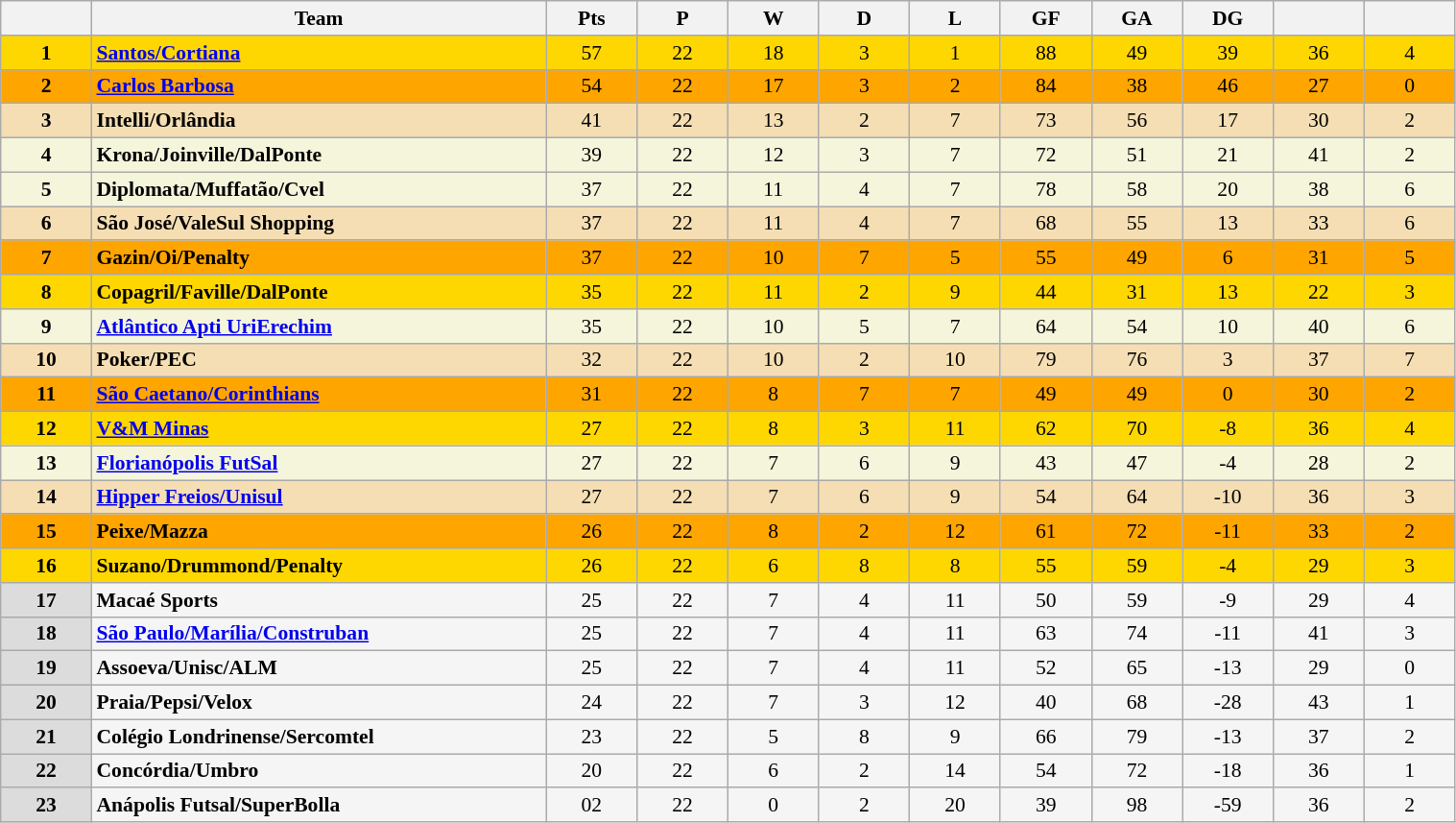<table class="wikitable sortable" style="text-align:center; font-size:90%;width:80%">
<tr>
<th bgcolor=#ffe5b4 width="5%"><span></span></th>
<th bgcolor=#ffe5b4 width="25%"><span>Team</span></th>
<th bgcolor=#ffe5b4 width="5%"><span>Pts</span></th>
<th bgcolor=#ffe5b4 width="5%"><span>P</span></th>
<th bgcolor=#ffe5b4 width="5%"><span>W</span></th>
<th bgcolor=#ffe5b4 width="5%"><span>D</span></th>
<th bgcolor=#ffe5b4 width="5%"><span>L</span></th>
<th bgcolor=#ffe5b4 width="5%"><span>GF</span></th>
<th bgcolor=#ffe5b4 width="5%"><span>GA</span></th>
<th bgcolor=#ffe5b4 width="5%"><span>DG</span></th>
<th bgcolor=#ffe5b4 width="5%"></th>
<th bgcolor=#ffe5b4 width="5%"></th>
</tr>
<tr bgcolor=gold>
<td bgcolor=gold align="center"><strong>1</strong></td>
<td align=left><strong> <a href='#'>Santos/Cortiana</a></strong></td>
<td>57</td>
<td>22</td>
<td>18</td>
<td>3</td>
<td>1</td>
<td>88</td>
<td>49</td>
<td>39</td>
<td>36</td>
<td>4</td>
</tr>
<tr bgcolor=orange>
<td bgcolor=orange align="center"><strong>2</strong></td>
<td align=left><strong> <a href='#'>Carlos Barbosa</a></strong></td>
<td>54</td>
<td>22</td>
<td>17</td>
<td>3</td>
<td>2</td>
<td>84</td>
<td>38</td>
<td>46</td>
<td>27</td>
<td>0</td>
</tr>
<tr bgcolor=wheat>
<td bgcolor=wheat align="center"><strong>3</strong></td>
<td align=left><strong> Intelli/Orlândia</strong></td>
<td>41</td>
<td>22</td>
<td>13</td>
<td>2</td>
<td>7</td>
<td>73</td>
<td>56</td>
<td>17</td>
<td>30</td>
<td>2</td>
</tr>
<tr bgcolor=#f5f5dc>
<td bgcolor=#f5f5dc align="center"><strong>4</strong></td>
<td align=left><strong> Krona/Joinville/DalPonte</strong></td>
<td>39</td>
<td>22</td>
<td>12</td>
<td>3</td>
<td>7</td>
<td>72</td>
<td>51</td>
<td>21</td>
<td>41</td>
<td>2</td>
</tr>
<tr bgcolor=#f5f5dc>
<td bgcolor=#f5f5dc align="center"><strong>5</strong></td>
<td align=left><strong> Diplomata/Muffatão/Cvel</strong></td>
<td>37</td>
<td>22</td>
<td>11</td>
<td>4</td>
<td>7</td>
<td>78</td>
<td>58</td>
<td>20</td>
<td>38</td>
<td>6</td>
</tr>
<tr bgcolor=wheat>
<td bgcolor=wheat align="center"><strong>6</strong></td>
<td align=left><strong> São José/ValeSul Shopping</strong></td>
<td>37</td>
<td>22</td>
<td>11</td>
<td>4</td>
<td>7</td>
<td>68</td>
<td>55</td>
<td>13</td>
<td>33</td>
<td>6</td>
</tr>
<tr bgcolor=orange>
<td bgcolor=orange align="center"><strong>7</strong></td>
<td align=left><strong> Gazin/Oi/Penalty</strong></td>
<td>37</td>
<td>22</td>
<td>10</td>
<td>7</td>
<td>5</td>
<td>55</td>
<td>49</td>
<td>6</td>
<td>31</td>
<td>5</td>
</tr>
<tr bgcolor=gold>
<td bgcolor=gold align="center"><strong>8</strong></td>
<td align=left><strong> Copagril/Faville/DalPonte</strong></td>
<td>35</td>
<td>22</td>
<td>11</td>
<td>2</td>
<td>9</td>
<td>44</td>
<td>31</td>
<td>13</td>
<td>22</td>
<td>3</td>
</tr>
<tr bgcolor=#f5f5dc>
<td bgcolor=#f5f5dc align="center"><strong>9</strong></td>
<td align=left><strong> <a href='#'>Atlântico Apti UriErechim</a></strong></td>
<td>35</td>
<td>22</td>
<td>10</td>
<td>5</td>
<td>7</td>
<td>64</td>
<td>54</td>
<td>10</td>
<td>40</td>
<td>6</td>
</tr>
<tr bgcolor=wheat>
<td bgcolor=wheat align="center"><strong>10</strong></td>
<td align=left><strong> Poker/PEC</strong></td>
<td>32</td>
<td>22</td>
<td>10</td>
<td>2</td>
<td>10</td>
<td>79</td>
<td>76</td>
<td>3</td>
<td>37</td>
<td>7</td>
</tr>
<tr bgcolor=orange>
<td bgcolor=orange align="center"><strong>11</strong></td>
<td align=left><strong> <a href='#'>São Caetano/Corinthians</a></strong></td>
<td>31</td>
<td>22</td>
<td>8</td>
<td>7</td>
<td>7</td>
<td>49</td>
<td>49</td>
<td>0</td>
<td>30</td>
<td>2</td>
</tr>
<tr bgcolor=gold>
<td bgcolor=gold align="center"><strong>12</strong></td>
<td align=left><strong> <a href='#'>V&M Minas</a></strong></td>
<td>27</td>
<td>22</td>
<td>8</td>
<td>3</td>
<td>11</td>
<td>62</td>
<td>70</td>
<td>-8</td>
<td>36</td>
<td>4</td>
</tr>
<tr bgcolor=#f5f5dc>
<td bgcolor=#f5f5dc align="center"><strong>13</strong></td>
<td align=left><strong> <a href='#'>Florianópolis FutSal</a></strong></td>
<td>27</td>
<td>22</td>
<td>7</td>
<td>6</td>
<td>9</td>
<td>43</td>
<td>47</td>
<td>-4</td>
<td>28</td>
<td>2</td>
</tr>
<tr bgcolor=wheat>
<td bgcolor=wheat align="center"><strong>14</strong></td>
<td align=left><strong> <a href='#'>Hipper Freios/Unisul</a></strong></td>
<td>27</td>
<td>22</td>
<td>7</td>
<td>6</td>
<td>9</td>
<td>54</td>
<td>64</td>
<td>-10</td>
<td>36</td>
<td>3</td>
</tr>
<tr bgcolor=orange>
<td bgcolor=orange align="center"><strong>15</strong></td>
<td align=left><strong> Peixe/Mazza</strong></td>
<td>26</td>
<td>22</td>
<td>8</td>
<td>2</td>
<td>12</td>
<td>61</td>
<td>72</td>
<td>-11</td>
<td>33</td>
<td>2</td>
</tr>
<tr bgcolor=gold>
<td bgcolor=gold align="center"><strong>16</strong></td>
<td align=left><strong> Suzano/Drummond/Penalty</strong></td>
<td>26</td>
<td>22</td>
<td>6</td>
<td>8</td>
<td>8</td>
<td>55</td>
<td>59</td>
<td>-4</td>
<td>29</td>
<td>3</td>
</tr>
<tr bgcolor=whitesmoke>
<td bgcolor=#DCDCDC align="center"><strong>17</strong></td>
<td align=left><strong> Macaé Sports</strong></td>
<td>25</td>
<td>22</td>
<td>7</td>
<td>4</td>
<td>11</td>
<td>50</td>
<td>59</td>
<td>-9</td>
<td>29</td>
<td>4</td>
</tr>
<tr bgcolor=whitesmoke>
<td bgcolor=#DCDCDC align="center"><strong>18</strong></td>
<td align=left><strong> <a href='#'>São Paulo/Marília/Construban</a></strong></td>
<td>25</td>
<td>22</td>
<td>7</td>
<td>4</td>
<td>11</td>
<td>63</td>
<td>74</td>
<td>-11</td>
<td>41</td>
<td>3</td>
</tr>
<tr bgcolor=whitesmoke>
<td bgcolor=#DCDCDC align="center"><strong>19</strong></td>
<td align=left><strong> Assoeva/Unisc/ALM</strong></td>
<td>25</td>
<td>22</td>
<td>7</td>
<td>4</td>
<td>11</td>
<td>52</td>
<td>65</td>
<td>-13</td>
<td>29</td>
<td>0</td>
</tr>
<tr bgcolor=whitesmoke>
<td bgcolor=#DCDCDC align="center"><strong>20</strong></td>
<td align=left><strong> Praia/Pepsi/Velox</strong></td>
<td>24</td>
<td>22</td>
<td>7</td>
<td>3</td>
<td>12</td>
<td>40</td>
<td>68</td>
<td>-28</td>
<td>43</td>
<td>1</td>
</tr>
<tr bgcolor=whitesmoke>
<td bgcolor=#DCDCDC align="center"><strong>21</strong></td>
<td align=left><strong> Colégio Londrinense/Sercomtel</strong></td>
<td>23</td>
<td>22</td>
<td>5</td>
<td>8</td>
<td>9</td>
<td>66</td>
<td>79</td>
<td>-13</td>
<td>37</td>
<td>2</td>
</tr>
<tr bgcolor=whitesmoke>
<td bgcolor=#DCDCDC align="center"><strong>22</strong></td>
<td align=left><strong> Concórdia/Umbro</strong></td>
<td>20</td>
<td>22</td>
<td>6</td>
<td>2</td>
<td>14</td>
<td>54</td>
<td>72</td>
<td>-18</td>
<td>36</td>
<td>1</td>
</tr>
<tr bgcolor=whitesmoke>
<td bgcolor=#DCDCDC align="center"><strong>23</strong></td>
<td align=left><strong> Anápolis Futsal/SuperBolla</strong></td>
<td>02</td>
<td>22</td>
<td>0</td>
<td>2</td>
<td>20</td>
<td>39</td>
<td>98</td>
<td>-59</td>
<td>36</td>
<td>2</td>
</tr>
</table>
